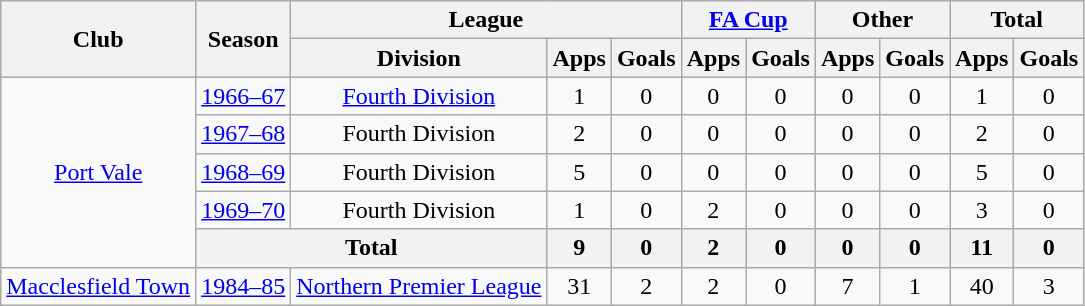<table class="wikitable" style="text-align:center">
<tr>
<th rowspan="2">Club</th>
<th rowspan="2">Season</th>
<th colspan="3">League</th>
<th colspan="2"><a href='#'>FA Cup</a></th>
<th colspan="2">Other</th>
<th colspan="2">Total</th>
</tr>
<tr>
<th>Division</th>
<th>Apps</th>
<th>Goals</th>
<th>Apps</th>
<th>Goals</th>
<th>Apps</th>
<th>Goals</th>
<th>Apps</th>
<th>Goals</th>
</tr>
<tr>
<td rowspan="5"><a href='#'>Port Vale</a></td>
<td><a href='#'>1966–67</a></td>
<td><a href='#'>Fourth Division</a></td>
<td>1</td>
<td>0</td>
<td>0</td>
<td>0</td>
<td>0</td>
<td>0</td>
<td>1</td>
<td>0</td>
</tr>
<tr>
<td><a href='#'>1967–68</a></td>
<td>Fourth Division</td>
<td>2</td>
<td>0</td>
<td>0</td>
<td>0</td>
<td>0</td>
<td>0</td>
<td>2</td>
<td>0</td>
</tr>
<tr>
<td><a href='#'>1968–69</a></td>
<td>Fourth Division</td>
<td>5</td>
<td>0</td>
<td>0</td>
<td>0</td>
<td>0</td>
<td>0</td>
<td>5</td>
<td>0</td>
</tr>
<tr>
<td><a href='#'>1969–70</a></td>
<td>Fourth Division</td>
<td>1</td>
<td>0</td>
<td>2</td>
<td>0</td>
<td>0</td>
<td>0</td>
<td>3</td>
<td>0</td>
</tr>
<tr>
<th colspan="2">Total</th>
<th>9</th>
<th>0</th>
<th>2</th>
<th>0</th>
<th>0</th>
<th>0</th>
<th>11</th>
<th>0</th>
</tr>
<tr>
<td><a href='#'>Macclesfield Town</a></td>
<td><a href='#'>1984–85</a></td>
<td><a href='#'>Northern Premier League</a></td>
<td>31</td>
<td>2</td>
<td>2</td>
<td>0</td>
<td>7</td>
<td>1</td>
<td>40</td>
<td>3</td>
</tr>
</table>
